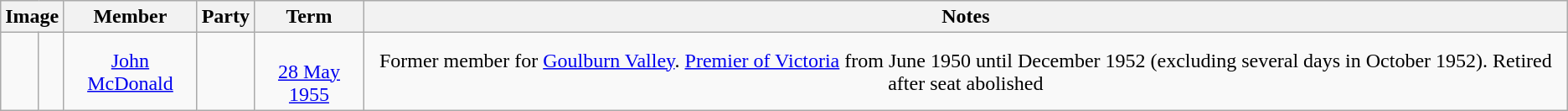<table class="wikitable" style="text-align:center">
<tr>
<th colspan=2>Image</th>
<th>Member</th>
<th>Party</th>
<th>Term</th>
<th>Notes</th>
</tr>
<tr>
<td> </td>
<td></td>
<td><a href='#'>John McDonald</a><br></td>
<td></td>
<td><br> <a href='#'>28 May 1955</a></td>
<td>Former member for <a href='#'>Goulburn Valley</a>. <a href='#'>Premier of Victoria</a> from June 1950 until December 1952 (excluding several days in October 1952). Retired after seat abolished</td>
</tr>
</table>
